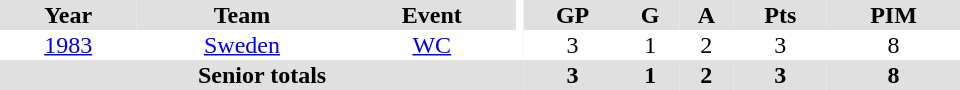<table border="0" cellpadding="1" cellspacing="0" ID="Table3" style="text-align:center; width:40em">
<tr bgcolor="#e0e0e0">
<th>Year</th>
<th>Team</th>
<th>Event</th>
<th rowspan="102" bgcolor="#ffffff"></th>
<th>GP</th>
<th>G</th>
<th>A</th>
<th>Pts</th>
<th>PIM</th>
</tr>
<tr>
<td><a href='#'>1983</a></td>
<td><a href='#'>Sweden</a></td>
<td><a href='#'>WC</a></td>
<td>3</td>
<td>1</td>
<td>2</td>
<td>3</td>
<td>8</td>
</tr>
<tr bgcolor="#e0e0e0">
<th colspan="4">Senior totals</th>
<th>3</th>
<th>1</th>
<th>2</th>
<th>3</th>
<th>8</th>
</tr>
</table>
